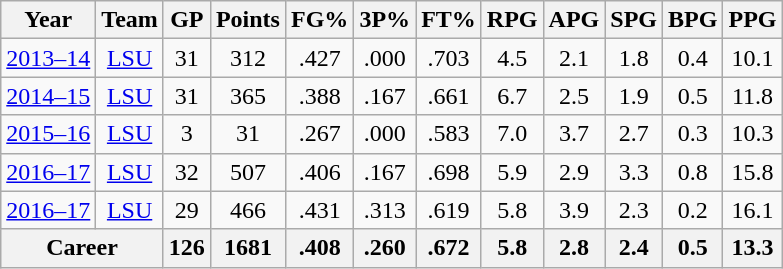<table class="wikitable"; style="text-align:center";>
<tr>
<th>Year</th>
<th>Team</th>
<th>GP</th>
<th>Points</th>
<th>FG%</th>
<th>3P%</th>
<th>FT%</th>
<th>RPG</th>
<th>APG</th>
<th>SPG</th>
<th>BPG</th>
<th>PPG</th>
</tr>
<tr>
<td><a href='#'>2013–14</a></td>
<td><a href='#'>LSU</a></td>
<td>31</td>
<td>312</td>
<td>.427</td>
<td>.000</td>
<td>.703</td>
<td>4.5</td>
<td>2.1</td>
<td>1.8</td>
<td>0.4</td>
<td>10.1</td>
</tr>
<tr>
<td><a href='#'>2014–15</a></td>
<td><a href='#'>LSU</a></td>
<td>31</td>
<td>365</td>
<td>.388</td>
<td>.167</td>
<td>.661</td>
<td>6.7</td>
<td>2.5</td>
<td>1.9</td>
<td>0.5</td>
<td>11.8</td>
</tr>
<tr>
<td><a href='#'>2015–16</a></td>
<td><a href='#'>LSU</a></td>
<td>3</td>
<td>31</td>
<td>.267</td>
<td>.000</td>
<td>.583</td>
<td>7.0</td>
<td>3.7</td>
<td>2.7</td>
<td>0.3</td>
<td>10.3</td>
</tr>
<tr>
<td><a href='#'>2016–17</a></td>
<td><a href='#'>LSU</a></td>
<td>32</td>
<td>507</td>
<td>.406</td>
<td>.167</td>
<td>.698</td>
<td>5.9</td>
<td>2.9</td>
<td>3.3</td>
<td>0.8</td>
<td>15.8</td>
</tr>
<tr>
<td><a href='#'>2016–17</a></td>
<td><a href='#'>LSU</a></td>
<td>29</td>
<td>466</td>
<td>.431</td>
<td>.313</td>
<td>.619</td>
<td>5.8</td>
<td>3.9</td>
<td>2.3</td>
<td>0.2</td>
<td>16.1</td>
</tr>
<tr>
<th colspan=2; align=center>Career</th>
<th>126</th>
<th>1681</th>
<th>.408</th>
<th>.260</th>
<th>.672</th>
<th>5.8</th>
<th>2.8</th>
<th>2.4</th>
<th>0.5</th>
<th>13.3</th>
</tr>
</table>
